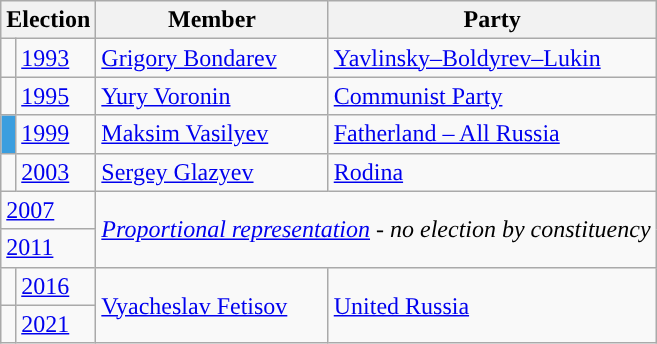<table class="wikitable">
<tr>
<th colspan="2">Election</th>
<th>Member</th>
<th>Party</th>
</tr>
<tr>
<td style="background-color:"></td>
<td><a href='#'>1993</a></td>
<td><a href='#'>Grigory Bondarev</a></td>
<td><a href='#'>Yavlinsky–Boldyrev–Lukin</a></td>
</tr>
<tr>
<td style="background-color:"></td>
<td><a href='#'>1995</a></td>
<td><a href='#'>Yury Voronin</a></td>
<td><a href='#'>Communist Party</a></td>
</tr>
<tr>
<td style="background-color:#3B9EDF"></td>
<td><a href='#'>1999</a></td>
<td><a href='#'>Maksim Vasilyev</a></td>
<td><a href='#'>Fatherland – All Russia</a></td>
</tr>
<tr>
<td style="background-color:"></td>
<td><a href='#'>2003</a></td>
<td><a href='#'>Sergey Glazyev</a></td>
<td><a href='#'>Rodina</a></td>
</tr>
<tr>
<td colspan=2><a href='#'>2007</a></td>
<td colspan=2 rowspan=2><em><a href='#'>Proportional representation</a> - no election by constituency</em></td>
</tr>
<tr>
<td colspan=2><a href='#'>2011</a></td>
</tr>
<tr>
<td style="background-color:"></td>
<td><a href='#'>2016</a></td>
<td rowspan=2><a href='#'>Vyacheslav Fetisov</a></td>
<td rowspan=2><a href='#'>United Russia</a></td>
</tr>
<tr>
<td style="background-color:"></td>
<td><a href='#'>2021</a></td>
</tr>
</table>
